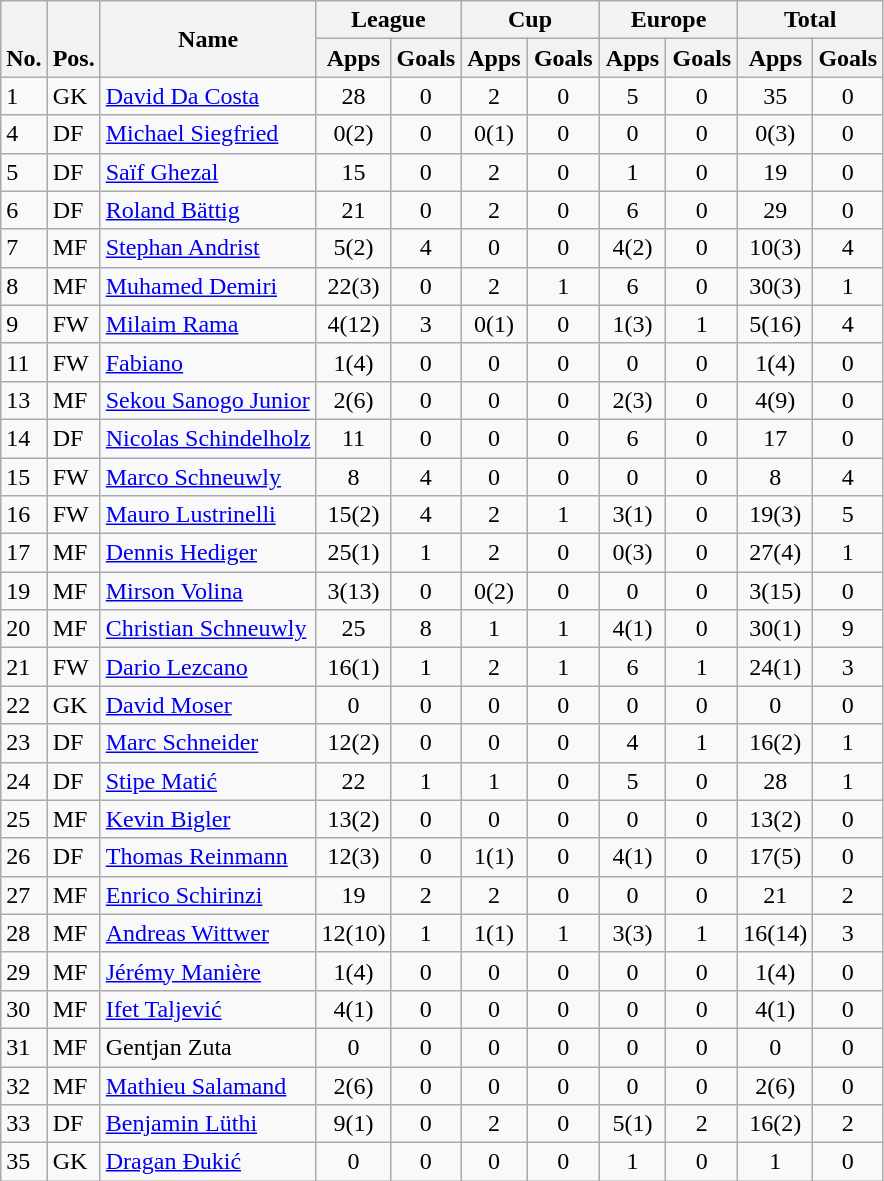<table class="wikitable" style="text-align:center">
<tr>
<th rowspan="2" valign="bottom">No.</th>
<th rowspan="2" valign="bottom">Pos.</th>
<th rowspan="2">Name</th>
<th colspan="2" width="85">League</th>
<th colspan="2" width="85">Cup</th>
<th colspan="2" width="85">Europe</th>
<th colspan="2" width="85">Total</th>
</tr>
<tr>
<th>Apps</th>
<th>Goals</th>
<th>Apps</th>
<th>Goals</th>
<th>Apps</th>
<th>Goals</th>
<th>Apps</th>
<th>Goals</th>
</tr>
<tr>
<td align=left>1</td>
<td align=left>GK</td>
<td align=left> <a href='#'>David Da Costa</a></td>
<td>28</td>
<td>0</td>
<td>2</td>
<td>0</td>
<td>5</td>
<td>0</td>
<td>35</td>
<td>0</td>
</tr>
<tr>
<td align=left>4</td>
<td align=left>DF</td>
<td align=left> <a href='#'>Michael Siegfried</a></td>
<td>0(2)</td>
<td>0</td>
<td>0(1)</td>
<td>0</td>
<td>0</td>
<td>0</td>
<td>0(3)</td>
<td>0</td>
</tr>
<tr>
<td align=left>5</td>
<td align=left>DF</td>
<td align=left> <a href='#'>Saïf Ghezal</a></td>
<td>15</td>
<td>0</td>
<td>2</td>
<td>0</td>
<td>1</td>
<td>0</td>
<td>19</td>
<td>0</td>
</tr>
<tr>
<td align=left>6</td>
<td align=left>DF</td>
<td align=left> <a href='#'>Roland Bättig</a></td>
<td>21</td>
<td>0</td>
<td>2</td>
<td>0</td>
<td>6</td>
<td>0</td>
<td>29</td>
<td>0</td>
</tr>
<tr>
<td align=left>7</td>
<td align=left>MF</td>
<td align=left> <a href='#'>Stephan Andrist</a></td>
<td>5(2)</td>
<td>4</td>
<td>0</td>
<td>0</td>
<td>4(2)</td>
<td>0</td>
<td>10(3)</td>
<td>4</td>
</tr>
<tr>
<td align=left>8</td>
<td align=left>MF</td>
<td align=left> <a href='#'>Muhamed Demiri</a></td>
<td>22(3)</td>
<td>0</td>
<td>2</td>
<td>1</td>
<td>6</td>
<td>0</td>
<td>30(3)</td>
<td>1</td>
</tr>
<tr>
<td align=left>9</td>
<td align=left>FW</td>
<td align=left> <a href='#'>Milaim Rama</a></td>
<td>4(12)</td>
<td>3</td>
<td>0(1)</td>
<td>0</td>
<td>1(3)</td>
<td>1</td>
<td>5(16)</td>
<td>4</td>
</tr>
<tr>
<td align=left>11</td>
<td align=left>FW</td>
<td align=left> <a href='#'>Fabiano</a></td>
<td>1(4)</td>
<td>0</td>
<td>0</td>
<td>0</td>
<td>0</td>
<td>0</td>
<td>1(4)</td>
<td>0</td>
</tr>
<tr>
<td align=left>13</td>
<td align=left>MF</td>
<td align=left> <a href='#'>Sekou Sanogo Junior</a></td>
<td>2(6)</td>
<td>0</td>
<td>0</td>
<td>0</td>
<td>2(3)</td>
<td>0</td>
<td>4(9)</td>
<td>0</td>
</tr>
<tr>
<td align=left>14</td>
<td align=left>DF</td>
<td align=left> <a href='#'>Nicolas Schindelholz</a></td>
<td>11</td>
<td>0</td>
<td>0</td>
<td>0</td>
<td>6</td>
<td>0</td>
<td>17</td>
<td>0</td>
</tr>
<tr>
<td align=left>15</td>
<td align=left>FW</td>
<td align=left> <a href='#'>Marco Schneuwly</a></td>
<td>8</td>
<td>4</td>
<td>0</td>
<td>0</td>
<td>0</td>
<td>0</td>
<td>8</td>
<td>4</td>
</tr>
<tr>
<td align=left>16</td>
<td align=left>FW</td>
<td align=left> <a href='#'>Mauro Lustrinelli</a></td>
<td>15(2)</td>
<td>4</td>
<td>2</td>
<td>1</td>
<td>3(1)</td>
<td>0</td>
<td>19(3)</td>
<td>5</td>
</tr>
<tr>
<td align=left>17</td>
<td align=left>MF</td>
<td align=left> <a href='#'>Dennis Hediger</a></td>
<td>25(1)</td>
<td>1</td>
<td>2</td>
<td>0</td>
<td>0(3)</td>
<td>0</td>
<td>27(4)</td>
<td>1</td>
</tr>
<tr>
<td align=left>19</td>
<td align=left>MF</td>
<td align=left> <a href='#'>Mirson Volina</a></td>
<td>3(13)</td>
<td>0</td>
<td>0(2)</td>
<td>0</td>
<td>0</td>
<td>0</td>
<td>3(15)</td>
<td>0</td>
</tr>
<tr>
<td align=left>20</td>
<td align=left>MF</td>
<td align=left> <a href='#'>Christian Schneuwly</a></td>
<td>25</td>
<td>8</td>
<td>1</td>
<td>1</td>
<td>4(1)</td>
<td>0</td>
<td>30(1)</td>
<td>9</td>
</tr>
<tr>
<td align=left>21</td>
<td align=left>FW</td>
<td align=left> <a href='#'>Dario Lezcano</a></td>
<td>16(1)</td>
<td>1</td>
<td>2</td>
<td>1</td>
<td>6</td>
<td>1</td>
<td>24(1)</td>
<td>3</td>
</tr>
<tr>
<td align=left>22</td>
<td align=left>GK</td>
<td align=left> <a href='#'>David Moser</a></td>
<td>0</td>
<td>0</td>
<td>0</td>
<td>0</td>
<td>0</td>
<td>0</td>
<td>0</td>
<td>0</td>
</tr>
<tr>
<td align=left>23</td>
<td align=left>DF</td>
<td align=left> <a href='#'>Marc Schneider</a></td>
<td>12(2)</td>
<td>0</td>
<td>0</td>
<td>0</td>
<td>4</td>
<td>1</td>
<td>16(2)</td>
<td>1</td>
</tr>
<tr>
<td align=left>24</td>
<td align=left>DF</td>
<td align=left> <a href='#'>Stipe Matić</a></td>
<td>22</td>
<td>1</td>
<td>1</td>
<td>0</td>
<td>5</td>
<td>0</td>
<td>28</td>
<td>1</td>
</tr>
<tr>
<td align=left>25</td>
<td align=left>MF</td>
<td align=left> <a href='#'>Kevin Bigler</a></td>
<td>13(2)</td>
<td>0</td>
<td>0</td>
<td>0</td>
<td>0</td>
<td>0</td>
<td>13(2)</td>
<td>0</td>
</tr>
<tr>
<td align=left>26</td>
<td align=left>DF</td>
<td align=left> <a href='#'>Thomas Reinmann</a></td>
<td>12(3)</td>
<td>0</td>
<td>1(1)</td>
<td>0</td>
<td>4(1)</td>
<td>0</td>
<td>17(5)</td>
<td>0</td>
</tr>
<tr>
<td align=left>27</td>
<td align=left>MF</td>
<td align=left> <a href='#'>Enrico Schirinzi</a></td>
<td>19</td>
<td>2</td>
<td>2</td>
<td>0</td>
<td>0</td>
<td>0</td>
<td>21</td>
<td>2</td>
</tr>
<tr>
<td align=left>28</td>
<td align=left>MF</td>
<td align=left> <a href='#'>Andreas Wittwer</a></td>
<td>12(10)</td>
<td>1</td>
<td>1(1)</td>
<td>1</td>
<td>3(3)</td>
<td>1</td>
<td>16(14)</td>
<td>3</td>
</tr>
<tr>
<td align=left>29</td>
<td align=left>MF</td>
<td align=left> <a href='#'>Jérémy Manière</a></td>
<td>1(4)</td>
<td>0</td>
<td>0</td>
<td>0</td>
<td>0</td>
<td>0</td>
<td>1(4)</td>
<td>0</td>
</tr>
<tr>
<td align=left>30</td>
<td align=left>MF</td>
<td align=left> <a href='#'>Ifet Taljević</a></td>
<td>4(1)</td>
<td>0</td>
<td>0</td>
<td>0</td>
<td>0</td>
<td>0</td>
<td>4(1)</td>
<td>0</td>
</tr>
<tr>
<td align=left>31</td>
<td align=left>MF</td>
<td align=left> Gentjan Zuta</td>
<td>0</td>
<td>0</td>
<td>0</td>
<td>0</td>
<td>0</td>
<td>0</td>
<td>0</td>
<td>0</td>
</tr>
<tr>
<td align=left>32</td>
<td align=left>MF</td>
<td align=left> <a href='#'>Mathieu Salamand</a></td>
<td>2(6)</td>
<td>0</td>
<td>0</td>
<td>0</td>
<td>0</td>
<td>0</td>
<td>2(6)</td>
<td>0</td>
</tr>
<tr>
<td align=left>33</td>
<td align=left>DF</td>
<td align=left> <a href='#'>Benjamin Lüthi</a></td>
<td>9(1)</td>
<td>0</td>
<td>2</td>
<td>0</td>
<td>5(1)</td>
<td>2</td>
<td>16(2)</td>
<td>2</td>
</tr>
<tr>
<td align=left>35</td>
<td align=left>GK</td>
<td align=left> <a href='#'>Dragan Đukić</a></td>
<td>0</td>
<td>0</td>
<td>0</td>
<td>0</td>
<td>1</td>
<td>0</td>
<td>1</td>
<td>0</td>
</tr>
</table>
